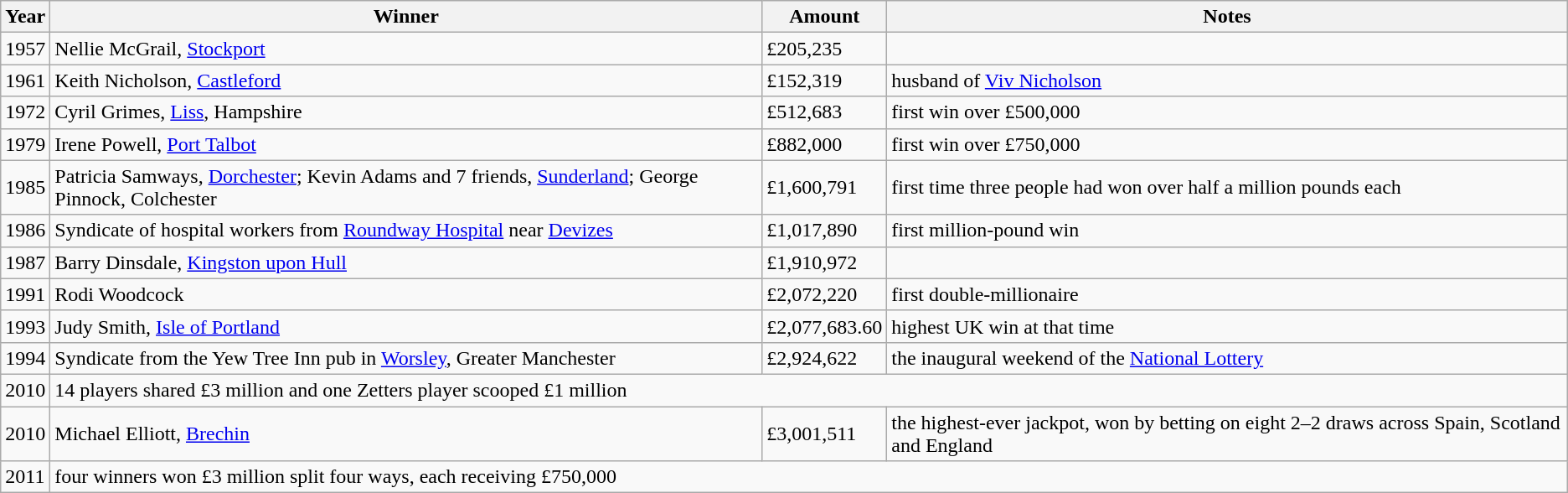<table class="wikitable">
<tr>
<th>Year</th>
<th>Winner</th>
<th>Amount</th>
<th>Notes</th>
</tr>
<tr>
<td>1957</td>
<td>Nellie McGrail, <a href='#'>Stockport</a></td>
<td>£205,235</td>
</tr>
<tr>
<td>1961</td>
<td>Keith Nicholson, <a href='#'>Castleford</a></td>
<td>£152,319</td>
<td>husband of <a href='#'>Viv Nicholson</a></td>
</tr>
<tr>
<td>1972</td>
<td>Cyril Grimes, <a href='#'>Liss</a>, Hampshire</td>
<td>£512,683</td>
<td>first win over £500,000</td>
</tr>
<tr>
<td>1979</td>
<td>Irene Powell, <a href='#'>Port Talbot</a></td>
<td>£882,000</td>
<td>first win over £750,000</td>
</tr>
<tr>
<td>1985</td>
<td>Patricia Samways, <a href='#'>Dorchester</a>; Kevin Adams and 7 friends, <a href='#'>Sunderland</a>; George Pinnock, Colchester</td>
<td>£1,600,791</td>
<td>first time three people had won over half a million pounds each</td>
</tr>
<tr>
<td>1986</td>
<td>Syndicate of hospital workers from <a href='#'>Roundway Hospital</a> near <a href='#'>Devizes</a></td>
<td>£1,017,890</td>
<td>first million-pound win</td>
</tr>
<tr>
<td>1987</td>
<td>Barry Dinsdale, <a href='#'>Kingston upon Hull</a></td>
<td>£1,910,972</td>
</tr>
<tr>
<td>1991</td>
<td>Rodi Woodcock</td>
<td>£2,072,220</td>
<td>first double-millionaire</td>
</tr>
<tr>
<td>1993</td>
<td>Judy Smith, <a href='#'>Isle of Portland</a></td>
<td>£2,077,683.60</td>
<td>highest UK win at that time</td>
</tr>
<tr>
<td>1994</td>
<td>Syndicate from the Yew Tree Inn pub in <a href='#'>Worsley</a>, Greater Manchester</td>
<td>£2,924,622</td>
<td>the inaugural weekend of the <a href='#'>National Lottery</a></td>
</tr>
<tr>
<td>2010</td>
<td colspan=3>14 players shared £3 million and one Zetters player scooped £1 million</td>
</tr>
<tr>
<td>2010</td>
<td>Michael Elliott, <a href='#'>Brechin</a></td>
<td>£3,001,511</td>
<td>the highest-ever jackpot, won by betting on eight 2–2 draws across Spain, Scotland and England</td>
</tr>
<tr>
<td>2011</td>
<td colspan=3>four winners won £3 million split four ways, each receiving £750,000</td>
</tr>
</table>
